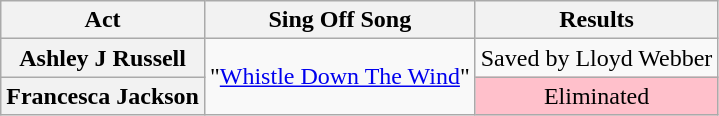<table class="wikitable plainrowheaders" style="text-align:center;">
<tr>
<th scope="col">Act</th>
<th scope="col">Sing Off Song</th>
<th scope="col">Results</th>
</tr>
<tr>
<th scope="row">Ashley J Russell</th>
<td rowspan="2">"<a href='#'>Whistle Down The Wind</a>"</td>
<td>Saved by Lloyd Webber</td>
</tr>
<tr>
<th scope="row">Francesca Jackson</th>
<td style="background:pink;">Eliminated</td>
</tr>
</table>
